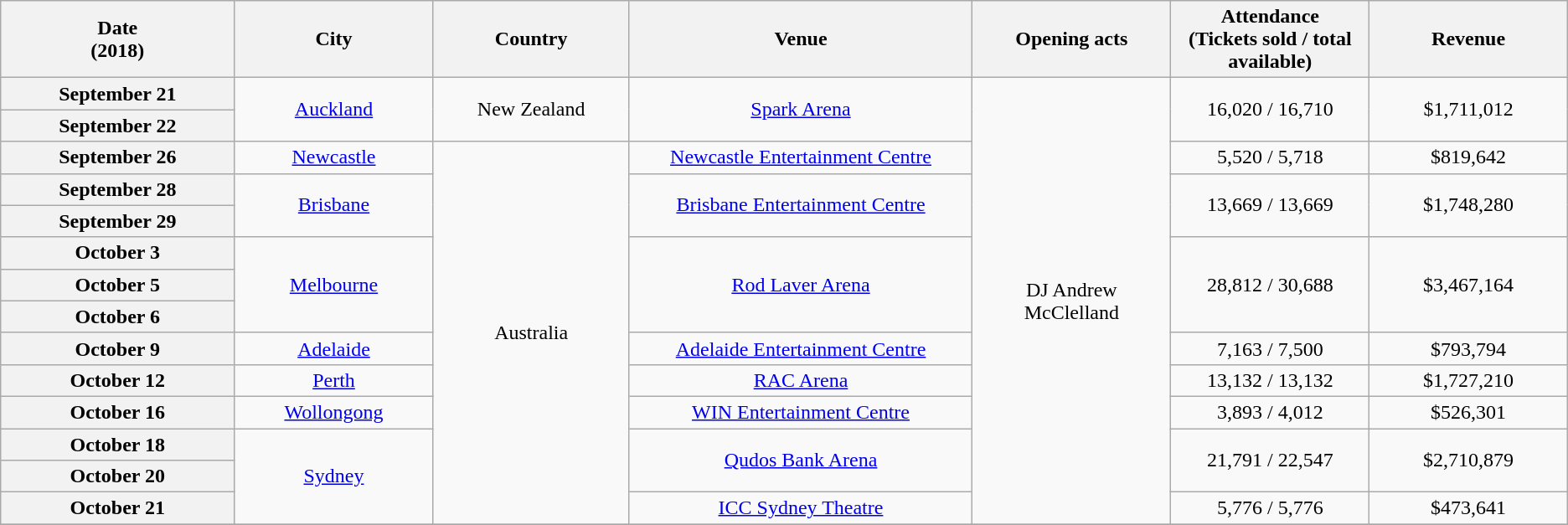<table class="wikitable plainrowheaders" style="text-align:center;">
<tr>
<th scope="col" style="width:12em;">Date<br>(2018)</th>
<th scope="col" style="width:10em;">City</th>
<th scope="col" style="width:10em;">Country</th>
<th scope="col" style="width:18em;">Venue</th>
<th scope="col" style="width:10em;">Opening acts</th>
<th scope="col" style="width:10em;">Attendance<br>(Tickets sold / total available)</th>
<th scope="col" style="width:10em;">Revenue</th>
</tr>
<tr>
<th scope="row">September 21</th>
<td rowspan="2"><a href='#'>Auckland</a></td>
<td rowspan="2">New Zealand</td>
<td rowspan="2"><a href='#'>Spark Arena</a></td>
<td rowspan="14">DJ Andrew McClelland</td>
<td rowspan="2">16,020 / 16,710</td>
<td rowspan="2">$1,711,012</td>
</tr>
<tr>
<th scope="row">September 22</th>
</tr>
<tr>
<th scope="row">September 26</th>
<td><a href='#'>Newcastle</a></td>
<td rowspan="12">Australia</td>
<td><a href='#'>Newcastle Entertainment Centre</a></td>
<td>5,520 / 5,718</td>
<td>$819,642</td>
</tr>
<tr>
<th scope="row">September 28</th>
<td rowspan="2"><a href='#'>Brisbane</a></td>
<td rowspan="2"><a href='#'>Brisbane Entertainment Centre</a></td>
<td rowspan="2">13,669 / 13,669</td>
<td rowspan="2">$1,748,280</td>
</tr>
<tr>
<th scope="row">September 29</th>
</tr>
<tr>
<th scope="row">October 3</th>
<td rowspan="3"><a href='#'>Melbourne</a></td>
<td rowspan="3"><a href='#'>Rod Laver Arena</a></td>
<td rowspan="3">28,812 / 30,688</td>
<td rowspan="3">$3,467,164</td>
</tr>
<tr>
<th scope="row">October 5</th>
</tr>
<tr>
<th scope="row">October 6</th>
</tr>
<tr>
<th scope="row">October 9</th>
<td><a href='#'>Adelaide</a></td>
<td><a href='#'>Adelaide Entertainment Centre</a></td>
<td rowspan="1">7,163 / 7,500</td>
<td rowspan="1">$793,794</td>
</tr>
<tr>
<th scope="row">October 12</th>
<td><a href='#'>Perth</a></td>
<td><a href='#'>RAC Arena</a></td>
<td>13,132 / 13,132</td>
<td>$1,727,210</td>
</tr>
<tr>
<th scope="row">October 16</th>
<td><a href='#'>Wollongong</a></td>
<td><a href='#'>WIN Entertainment Centre</a></td>
<td rowspan="1">3,893 / 4,012</td>
<td rowspan="1">$526,301</td>
</tr>
<tr>
<th scope="row">October 18</th>
<td rowspan="3"><a href='#'>Sydney</a></td>
<td rowspan="2"><a href='#'>Qudos Bank Arena</a></td>
<td rowspan="2">21,791 / 22,547</td>
<td rowspan="2">$2,710,879</td>
</tr>
<tr>
<th scope="row">October 20</th>
</tr>
<tr>
<th scope="row">October 21</th>
<td rowspan="1"><a href='#'>ICC Sydney Theatre</a></td>
<td rowspan="1">5,776 / 5,776</td>
<td rowspan="1">$473,641</td>
</tr>
<tr>
</tr>
</table>
